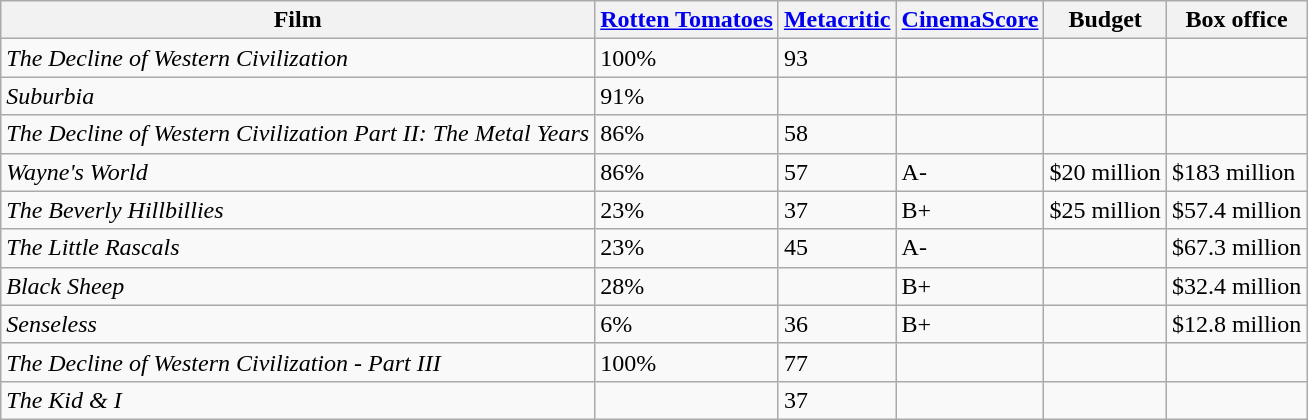<table class="wikitable sortable">
<tr>
<th>Film</th>
<th><a href='#'>Rotten Tomatoes</a></th>
<th><a href='#'>Metacritic</a></th>
<th><a href='#'>CinemaScore</a></th>
<th>Budget</th>
<th>Box office</th>
</tr>
<tr>
<td><em>The Decline of Western Civilization</em></td>
<td>100%</td>
<td>93</td>
<td></td>
<td></td>
<td></td>
</tr>
<tr>
<td><em>Suburbia</em></td>
<td>91%</td>
<td></td>
<td></td>
<td></td>
<td></td>
</tr>
<tr>
<td><em>The Decline of Western Civilization Part II: The Metal Years</em></td>
<td>86%</td>
<td>58</td>
<td></td>
<td></td>
<td></td>
</tr>
<tr>
<td><em>Wayne's World</em></td>
<td>86%</td>
<td>57</td>
<td>A-</td>
<td>$20 million</td>
<td>$183 million</td>
</tr>
<tr>
<td><em>The Beverly Hillbillies</em></td>
<td>23%</td>
<td>37</td>
<td>B+</td>
<td>$25 million</td>
<td>$57.4 million</td>
</tr>
<tr>
<td><em>The Little Rascals</em></td>
<td>23%</td>
<td>45</td>
<td>A-</td>
<td></td>
<td>$67.3 million</td>
</tr>
<tr>
<td><em>Black Sheep</em></td>
<td>28%</td>
<td></td>
<td>B+</td>
<td></td>
<td>$32.4 million</td>
</tr>
<tr>
<td><em>Senseless</em></td>
<td>6%</td>
<td>36</td>
<td>B+</td>
<td></td>
<td>$12.8 million</td>
</tr>
<tr>
<td><em>The Decline of Western Civilization - Part III</em></td>
<td>100%</td>
<td>77</td>
<td></td>
<td></td>
<td></td>
</tr>
<tr>
<td><em>The Kid & I</em></td>
<td></td>
<td>37</td>
<td></td>
<td></td>
<td></td>
</tr>
</table>
